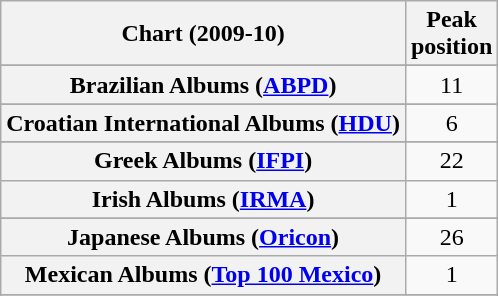<table class="wikitable sortable plainrowheaders">
<tr>
<th>Chart (2009-10)</th>
<th>Peak<br>position</th>
</tr>
<tr>
</tr>
<tr>
</tr>
<tr>
</tr>
<tr>
<th scope="row">Brazilian Albums (<a href='#'>ABPD</a>)</th>
<td style="text-align:center;">11</td>
</tr>
<tr>
</tr>
<tr>
<th scope="row">Croatian International Albums (<a href='#'>HDU</a>)</th>
<td style="text-align:center;">6</td>
</tr>
<tr>
</tr>
<tr>
</tr>
<tr>
</tr>
<tr>
</tr>
<tr>
</tr>
<tr>
</tr>
<tr>
<th scope="row">Greek Albums (<a href='#'>IFPI</a>)</th>
<td style="text-align:center;">22</td>
</tr>
<tr>
<th scope="row">Irish Albums (<a href='#'>IRMA</a>)</th>
<td style="text-align:center;">1</td>
</tr>
<tr>
</tr>
<tr>
<th scope="row">Japanese Albums (<a href='#'>Oricon</a>)</th>
<td style="text-align:center;">26</td>
</tr>
<tr>
<th scope="row">Mexican Albums (<a href='#'>Top 100 Mexico</a>)</th>
<td style="text-align:center;">1</td>
</tr>
<tr>
</tr>
<tr>
</tr>
<tr>
</tr>
<tr>
</tr>
<tr>
</tr>
<tr>
</tr>
<tr>
</tr>
<tr>
</tr>
<tr>
</tr>
</table>
